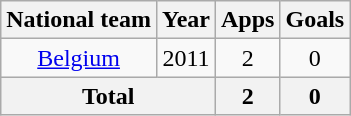<table class="wikitable" style="text-align:center">
<tr>
<th>National team</th>
<th>Year</th>
<th>Apps</th>
<th>Goals</th>
</tr>
<tr>
<td><a href='#'>Belgium</a></td>
<td>2011</td>
<td>2</td>
<td>0</td>
</tr>
<tr>
<th colspan="2">Total</th>
<th>2</th>
<th>0</th>
</tr>
</table>
